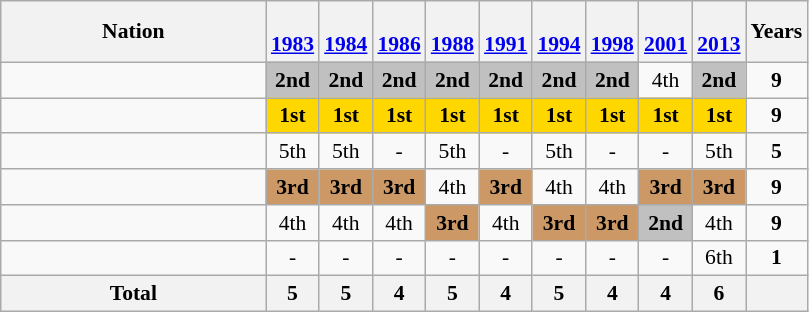<table class="wikitable" style="text-align:center; font-size:90%">
<tr>
<th width=170>Nation</th>
<th><br><a href='#'>1983</a></th>
<th><br><a href='#'>1984</a></th>
<th><br><a href='#'>1986</a></th>
<th><br><a href='#'>1988</a></th>
<th><br><a href='#'>1991</a></th>
<th><br><a href='#'>1994</a></th>
<th><br><a href='#'>1998</a></th>
<th><br><a href='#'>2001</a></th>
<th><br><a href='#'>2013</a></th>
<th>Years</th>
</tr>
<tr>
<td align=left></td>
<td bgcolor=silver><strong>2nd</strong></td>
<td bgcolor=silver><strong>2nd</strong></td>
<td bgcolor=silver><strong>2nd</strong></td>
<td bgcolor=silver><strong>2nd</strong></td>
<td bgcolor=silver><strong>2nd</strong></td>
<td bgcolor=silver><strong>2nd</strong></td>
<td bgcolor=silver><strong>2nd</strong></td>
<td>4th</td>
<td bgcolor=silver><strong>2nd</strong></td>
<td><strong>9</strong></td>
</tr>
<tr>
<td align=left></td>
<td bgcolor=gold><strong>1st</strong></td>
<td bgcolor=gold><strong>1st</strong></td>
<td bgcolor=gold><strong>1st</strong></td>
<td bgcolor=gold><strong>1st</strong></td>
<td bgcolor=gold><strong>1st</strong></td>
<td bgcolor=gold><strong>1st</strong></td>
<td bgcolor=gold><strong>1st</strong></td>
<td bgcolor=gold><strong>1st</strong></td>
<td bgcolor=gold><strong>1st</strong></td>
<td><strong>9</strong></td>
</tr>
<tr>
<td align=left></td>
<td>5th</td>
<td>5th</td>
<td>-</td>
<td>5th</td>
<td>-</td>
<td>5th</td>
<td>-</td>
<td>-</td>
<td>5th</td>
<td><strong>5</strong></td>
</tr>
<tr>
<td align=left></td>
<td bgcolor=#cc9966><strong>3rd</strong></td>
<td bgcolor=#cc9966><strong>3rd</strong></td>
<td bgcolor=#cc9966><strong>3rd</strong></td>
<td>4th</td>
<td bgcolor=#cc9966><strong>3rd</strong></td>
<td>4th</td>
<td>4th</td>
<td bgcolor=#cc9966><strong>3rd</strong></td>
<td bgcolor=#cc9966><strong>3rd</strong></td>
<td><strong>9</strong></td>
</tr>
<tr>
<td align=left></td>
<td>4th</td>
<td>4th</td>
<td>4th</td>
<td bgcolor=#cc9966><strong>3rd</strong></td>
<td>4th</td>
<td bgcolor=#cc9966><strong>3rd</strong></td>
<td bgcolor=#cc9966><strong>3rd</strong></td>
<td bgcolor=silver><strong>2nd</strong></td>
<td>4th</td>
<td><strong>9</strong></td>
</tr>
<tr>
<td align=left></td>
<td>-</td>
<td>-</td>
<td>-</td>
<td>-</td>
<td>-</td>
<td>-</td>
<td>-</td>
<td>-</td>
<td>6th</td>
<td><strong>1</strong></td>
</tr>
<tr>
<th>Total</th>
<th>5</th>
<th>5</th>
<th>4</th>
<th>5</th>
<th>4</th>
<th>5</th>
<th>4</th>
<th>4</th>
<th>6</th>
<th></th>
</tr>
</table>
